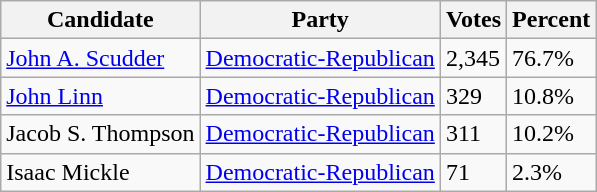<table class=wikitable>
<tr>
<th>Candidate</th>
<th>Party</th>
<th>Votes</th>
<th>Percent</th>
</tr>
<tr>
<td><a href='#'>John A. Scudder</a></td>
<td><a href='#'>Democratic-Republican</a></td>
<td>2,345</td>
<td>76.7%</td>
</tr>
<tr>
<td><a href='#'>John Linn</a></td>
<td><a href='#'>Democratic-Republican</a></td>
<td>329</td>
<td>10.8%</td>
</tr>
<tr>
<td>Jacob S. Thompson</td>
<td><a href='#'>Democratic-Republican</a></td>
<td>311</td>
<td>10.2%</td>
</tr>
<tr>
<td>Isaac Mickle</td>
<td><a href='#'>Democratic-Republican</a></td>
<td>71</td>
<td>2.3%</td>
</tr>
</table>
